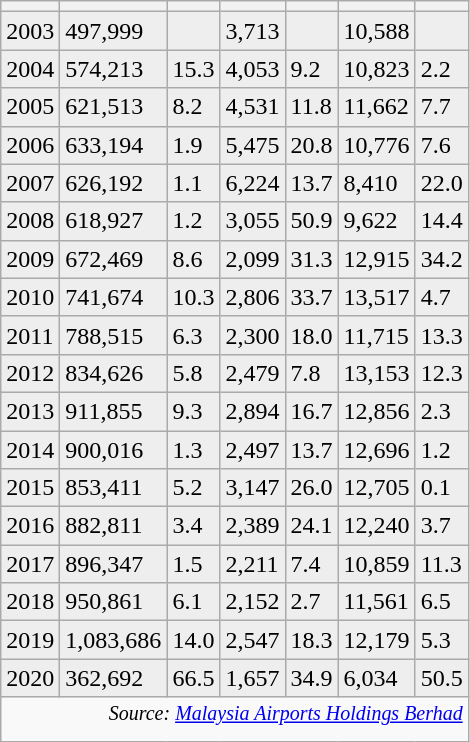<table class="wikitable sortable" style="padding:0.5em;">
<tr>
<th></th>
<th></th>
<th></th>
<th></th>
<th></th>
<th></th>
<th></th>
</tr>
<tr style="background:#eee;">
<td>2003</td>
<td>497,999</td>
<td></td>
<td>3,713</td>
<td></td>
<td>10,588</td>
<td></td>
</tr>
<tr style="background:#eee;">
<td>2004</td>
<td>574,213</td>
<td> 15.3</td>
<td>4,053</td>
<td> 9.2</td>
<td>10,823</td>
<td> 2.2</td>
</tr>
<tr style="background:#eee;">
<td>2005</td>
<td>621,513</td>
<td> 8.2</td>
<td>4,531</td>
<td> 11.8</td>
<td>11,662</td>
<td> 7.7</td>
</tr>
<tr style="background:#eee;">
<td>2006</td>
<td>633,194</td>
<td> 1.9</td>
<td>5,475</td>
<td> 20.8</td>
<td>10,776</td>
<td> 7.6</td>
</tr>
<tr style="background:#eee;">
<td>2007</td>
<td>626,192</td>
<td> 1.1</td>
<td>6,224</td>
<td> 13.7</td>
<td>8,410</td>
<td> 22.0</td>
</tr>
<tr style="background:#eee;">
<td>2008</td>
<td>618,927</td>
<td> 1.2</td>
<td>3,055</td>
<td> 50.9</td>
<td>9,622</td>
<td> 14.4</td>
</tr>
<tr style="background:#eee;">
<td>2009</td>
<td>672,469</td>
<td> 8.6</td>
<td>2,099</td>
<td> 31.3</td>
<td>12,915</td>
<td> 34.2</td>
</tr>
<tr style="background:#eee;">
<td>2010</td>
<td>741,674</td>
<td> 10.3</td>
<td>2,806</td>
<td> 33.7</td>
<td>13,517</td>
<td> 4.7</td>
</tr>
<tr style="background:#eee;">
<td>2011</td>
<td>788,515</td>
<td> 6.3</td>
<td>2,300</td>
<td> 18.0</td>
<td>11,715</td>
<td> 13.3</td>
</tr>
<tr style="background:#eee;">
<td>2012</td>
<td>834,626</td>
<td> 5.8</td>
<td>2,479</td>
<td> 7.8</td>
<td>13,153</td>
<td> 12.3</td>
</tr>
<tr style="background:#eee;">
<td>2013</td>
<td>911,855</td>
<td> 9.3</td>
<td>2,894</td>
<td> 16.7</td>
<td>12,856</td>
<td> 2.3</td>
</tr>
<tr style="background:#eee;">
<td>2014</td>
<td>900,016</td>
<td> 1.3</td>
<td>2,497</td>
<td> 13.7</td>
<td>12,696</td>
<td> 1.2</td>
</tr>
<tr style="background:#eee;">
<td>2015</td>
<td>853,411</td>
<td> 5.2</td>
<td>3,147</td>
<td> 26.0</td>
<td>12,705</td>
<td> 0.1</td>
</tr>
<tr style="background:#eee;">
<td>2016</td>
<td>882,811</td>
<td> 3.4</td>
<td>2,389</td>
<td> 24.1</td>
<td>12,240</td>
<td> 3.7</td>
</tr>
<tr style="background:#eee;">
<td>2017</td>
<td>896,347</td>
<td> 1.5</td>
<td>2,211</td>
<td> 7.4</td>
<td>10,859</td>
<td> 11.3</td>
</tr>
<tr style="background:#eee;">
<td>2018</td>
<td>950,861</td>
<td> 6.1</td>
<td>2,152</td>
<td> 2.7</td>
<td>11,561</td>
<td> 6.5</td>
</tr>
<tr style="background:#eee;">
<td>2019</td>
<td>1,083,686</td>
<td> 14.0</td>
<td>2,547</td>
<td> 18.3</td>
<td>12,179</td>
<td> 5.3</td>
</tr>
<tr style="background:#eee;">
<td>2020</td>
<td>362,692</td>
<td> 66.5</td>
<td>1,657</td>
<td> 34.9</td>
<td>6,034</td>
<td> 50.5</td>
</tr>
<tr>
<td colspan="7" style="text-align:right;"><sup><em>Source: <a href='#'>Malaysia Airports Holdings Berhad</a></em></sup></td>
</tr>
</table>
